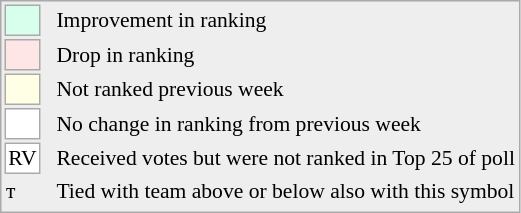<table style="font-size:90%; border:1px solid #aaa; white-space:nowrap; background:#eee;">
<tr>
<td style="background:#d8ffeb; width:20px; border:1px solid #aaa;"> </td>
<td rowspan=6> </td>
<td>Improvement in ranking</td>
</tr>
<tr>
<td style="background:#ffe6e6; width:20px; border:1px solid #aaa;"> </td>
<td>Drop in ranking</td>
</tr>
<tr>
<td style="background:#ffffe6; width:20px; border:1px solid #aaa;"> </td>
<td>Not ranked previous week</td>
</tr>
<tr>
<td style="background:#fff; width:20px; border:1px solid #aaa;"> </td>
<td>No change in ranking from previous week</td>
</tr>
<tr>
<td style="text-align:center; width:20px; border:1px solid #aaa; background:white;">RV</td>
<td>Received votes but were not ranked in Top 25 of poll</td>
</tr>
<tr>
<td>т</td>
<td>Tied with team above or below also with this symbol</td>
</tr>
<tr>
</tr>
</table>
